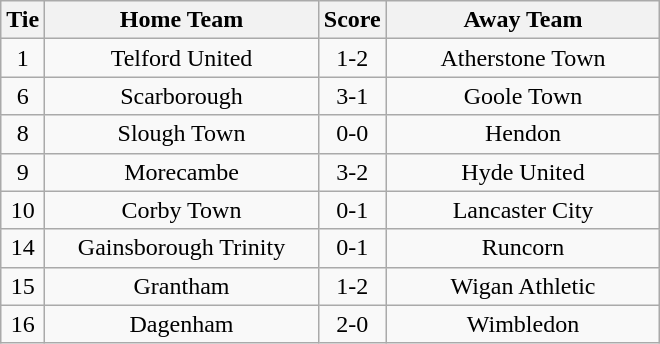<table class="wikitable" style="text-align:center;">
<tr>
<th width=20>Tie</th>
<th width=175>Home Team</th>
<th width=20>Score</th>
<th width=175>Away Team</th>
</tr>
<tr>
<td>1</td>
<td>Telford United</td>
<td>1-2</td>
<td>Atherstone Town</td>
</tr>
<tr>
<td>6</td>
<td>Scarborough</td>
<td>3-1</td>
<td>Goole Town</td>
</tr>
<tr>
<td>8</td>
<td>Slough Town</td>
<td>0-0</td>
<td>Hendon</td>
</tr>
<tr>
<td>9</td>
<td>Morecambe</td>
<td>3-2</td>
<td>Hyde United</td>
</tr>
<tr>
<td>10</td>
<td>Corby Town</td>
<td>0-1</td>
<td>Lancaster City</td>
</tr>
<tr>
<td>14</td>
<td>Gainsborough Trinity</td>
<td>0-1</td>
<td>Runcorn</td>
</tr>
<tr>
<td>15</td>
<td>Grantham</td>
<td>1-2</td>
<td>Wigan Athletic</td>
</tr>
<tr>
<td>16</td>
<td>Dagenham</td>
<td>2-0</td>
<td>Wimbledon</td>
</tr>
</table>
